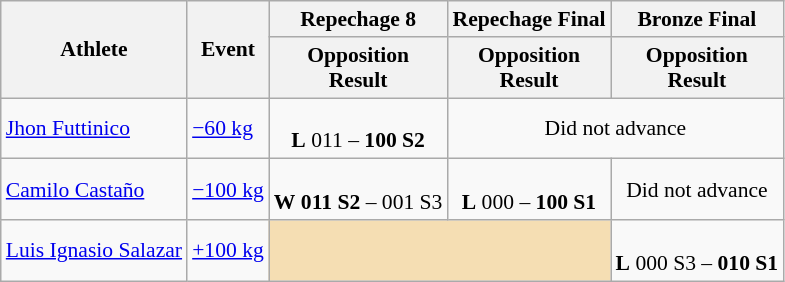<table class="wikitable" style="font-size:90%">
<tr>
<th rowspan="2">Athlete</th>
<th rowspan="2">Event</th>
<th>Repechage 8</th>
<th>Repechage Final</th>
<th>Bronze Final</th>
</tr>
<tr>
<th>Opposition<br>Result</th>
<th>Opposition<br>Result</th>
<th>Opposition<br>Result</th>
</tr>
<tr>
<td><a href='#'>Jhon Futtinico</a></td>
<td><a href='#'>−60 kg</a></td>
<td align=center><br><strong>L</strong> 011 – <strong>100 S2</strong></td>
<td align=center colspan="5">Did not advance</td>
</tr>
<tr>
<td><a href='#'>Camilo Castaño</a></td>
<td><a href='#'>−100 kg</a></td>
<td align=center><br><strong>W</strong> <strong>011 S2</strong> – 001 S3</td>
<td align=center><br><strong>L</strong> 000 – <strong>100 S1</strong></td>
<td align=center colspan="5">Did not advance</td>
</tr>
<tr>
<td><a href='#'>Luis Ignasio Salazar</a></td>
<td><a href='#'>+100 kg</a></td>
<td align="center" bgcolor=wheat colspan=2></td>
<td align=center><br><strong>L</strong> 000 S3 – <strong>010 S1</strong></td>
</tr>
</table>
